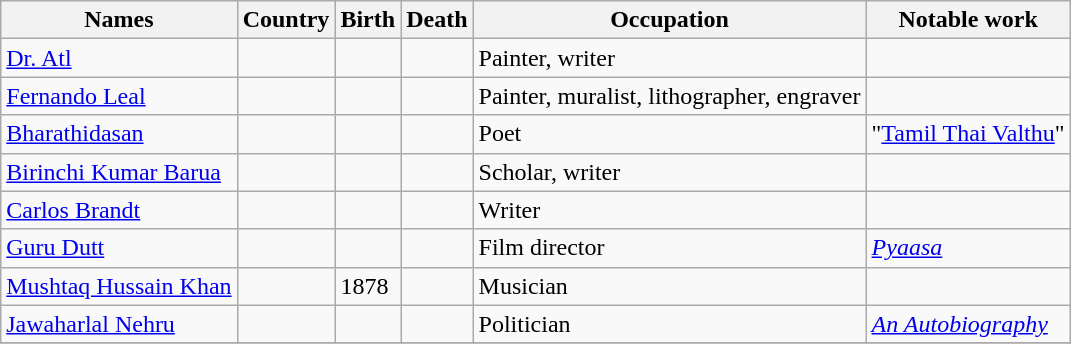<table class="wikitable sortable" border="1" style="border-spacing:0; style="width:100%;">
<tr>
<th>Names</th>
<th>Country</th>
<th>Birth</th>
<th>Death</th>
<th>Occupation</th>
<th>Notable work</th>
</tr>
<tr>
<td><a href='#'>Dr. Atl</a></td>
<td></td>
<td></td>
<td></td>
<td>Painter, writer</td>
<td></td>
</tr>
<tr>
<td><a href='#'>Fernando Leal</a></td>
<td></td>
<td></td>
<td></td>
<td>Painter, muralist, lithographer, engraver</td>
<td></td>
</tr>
<tr>
<td><a href='#'>Bharathidasan</a></td>
<td></td>
<td></td>
<td></td>
<td>Poet</td>
<td>"<a href='#'>Tamil Thai Valthu</a>"</td>
</tr>
<tr>
<td><a href='#'>Birinchi Kumar Barua</a></td>
<td></td>
<td></td>
<td></td>
<td>Scholar, writer</td>
<td></td>
</tr>
<tr>
<td><a href='#'>Carlos Brandt</a></td>
<td></td>
<td></td>
<td></td>
<td>Writer</td>
<td></td>
</tr>
<tr>
<td><a href='#'>Guru Dutt</a></td>
<td></td>
<td></td>
<td></td>
<td>Film director</td>
<td><em><a href='#'>Pyaasa</a></em></td>
</tr>
<tr>
<td><a href='#'>Mushtaq Hussain Khan</a></td>
<td></td>
<td>1878</td>
<td></td>
<td>Musician</td>
<td></td>
</tr>
<tr>
<td><a href='#'>Jawaharlal Nehru</a></td>
<td></td>
<td></td>
<td></td>
<td>Politician</td>
<td><a href='#'><em>An Autobiography</em></a></td>
</tr>
<tr>
</tr>
</table>
